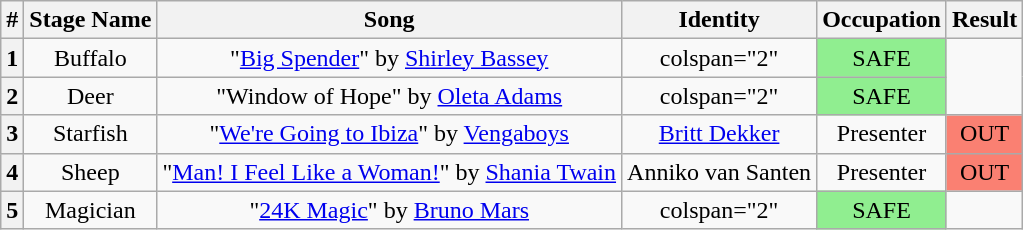<table class="wikitable plainrowheaders" style="text-align: center;">
<tr>
<th><strong>#</strong></th>
<th><strong>Stage Name</strong></th>
<th><strong>Song</strong></th>
<th>Identity</th>
<th><strong>Occupation</strong></th>
<th>Result</th>
</tr>
<tr>
<th>1</th>
<td>Buffalo</td>
<td>"<a href='#'>Big Spender</a>" by <a href='#'>Shirley Bassey</a></td>
<td>colspan="2" </td>
<td bgcolor="lightgreen">SAFE</td>
</tr>
<tr>
<th>2</th>
<td>Deer</td>
<td>"Window of Hope" by <a href='#'>Oleta Adams</a></td>
<td>colspan="2" </td>
<td bgcolor="lightgreen">SAFE</td>
</tr>
<tr>
<th>3</th>
<td>Starfish</td>
<td>"<a href='#'>We're Going to Ibiza</a>" by <a href='#'>Vengaboys</a></td>
<td><a href='#'>Britt Dekker</a></td>
<td>Presenter</td>
<td bgcolor="salmon">OUT</td>
</tr>
<tr>
<th>4</th>
<td>Sheep</td>
<td>"<a href='#'>Man! I Feel Like a Woman!</a>" by <a href='#'>Shania Twain</a></td>
<td>Anniko van Santen</td>
<td>Presenter</td>
<td bgcolor="salmon">OUT</td>
</tr>
<tr>
<th>5</th>
<td>Magician</td>
<td>"<a href='#'>24K Magic</a>" by <a href='#'>Bruno Mars</a></td>
<td>colspan="2" </td>
<td bgcolor="lightgreen">SAFE</td>
</tr>
</table>
